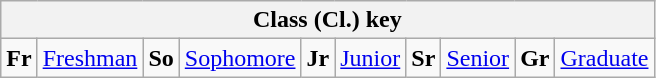<table class="wikitable">
<tr>
<th colspan=10>Class (Cl.) key</th>
</tr>
<tr>
<td><strong>Fr</strong></td>
<td><a href='#'>Freshman</a></td>
<td><strong>So</strong></td>
<td><a href='#'>Sophomore</a></td>
<td><strong>Jr</strong></td>
<td><a href='#'>Junior</a></td>
<td><strong>Sr</strong></td>
<td><a href='#'>Senior</a></td>
<td><strong>Gr</strong></td>
<td><a href='#'>Graduate</a></td>
</tr>
</table>
